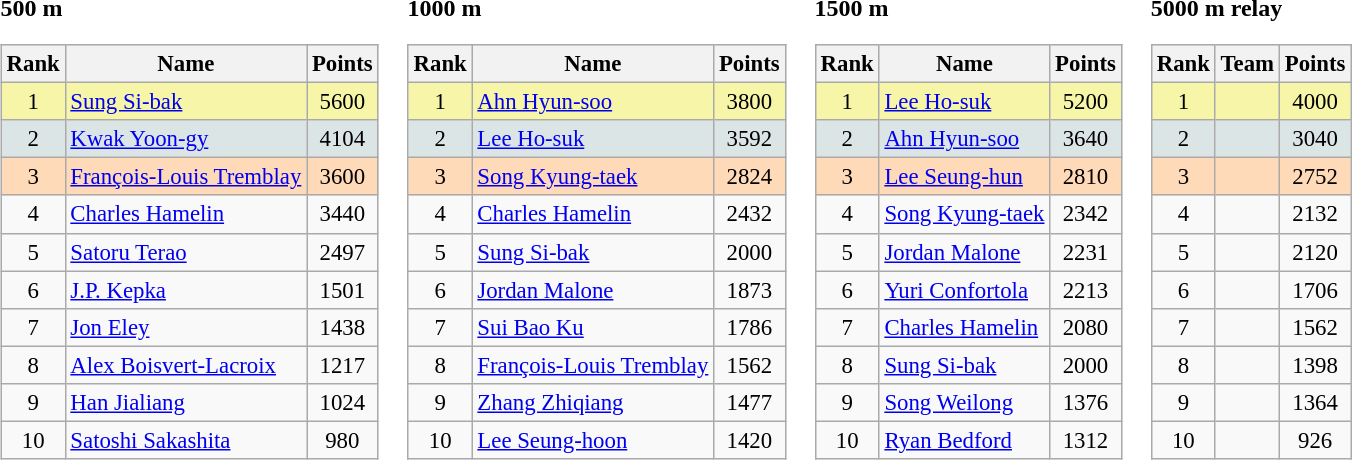<table>
<tr valign="top">
<td><br><strong>500 m</strong><br><table class="wikitable" style="font-size:95%; text-align: center">
<tr style="background:#dcdcdc;">
<th>Rank</th>
<th>Name</th>
<th>Points</th>
</tr>
<tr bgcolor="#F7F6A8" |>
<td>1</td>
<td align="left"> <a href='#'>Sung Si-bak</a></td>
<td>5600</td>
</tr>
<tr bgcolor="#DCE5E5">
<td>2</td>
<td align="left"> <a href='#'>Kwak Yoon-gy</a></td>
<td>4104</td>
</tr>
<tr bgcolor="#FFDAB9">
<td>3</td>
<td align="left"> <a href='#'>François-Louis Tremblay</a></td>
<td>3600</td>
</tr>
<tr>
<td>4</td>
<td align="left"> <a href='#'>Charles Hamelin</a></td>
<td>3440</td>
</tr>
<tr>
<td>5</td>
<td align="left"> <a href='#'>Satoru Terao</a></td>
<td>2497</td>
</tr>
<tr>
<td>6</td>
<td align="left"> <a href='#'>J.P. Kepka</a></td>
<td>1501</td>
</tr>
<tr>
<td>7</td>
<td align="left"> <a href='#'>Jon Eley</a></td>
<td>1438</td>
</tr>
<tr>
<td>8</td>
<td align="left"> <a href='#'>Alex Boisvert-Lacroix</a></td>
<td>1217</td>
</tr>
<tr>
<td>9</td>
<td align="left"> <a href='#'>Han Jialiang</a></td>
<td>1024</td>
</tr>
<tr>
<td>10</td>
<td align="left"> <a href='#'>Satoshi Sakashita</a></td>
<td>980</td>
</tr>
</table>
</td>
<td><br><strong>1000 m </strong><br><table class="wikitable" style="font-size:95%; text-align: center">
<tr style="background:#dcdcdc;">
<th>Rank</th>
<th>Name</th>
<th>Points</th>
</tr>
<tr bgcolor="#F7F6A8" |>
<td>1</td>
<td align="left"> <a href='#'>Ahn Hyun-soo</a></td>
<td>3800</td>
</tr>
<tr bgcolor="#DCE5E5">
<td>2</td>
<td align="left"> <a href='#'>Lee Ho-suk</a></td>
<td>3592</td>
</tr>
<tr bgcolor="#FFDAB9">
<td>3</td>
<td align="left"> <a href='#'>Song Kyung-taek</a></td>
<td>2824</td>
</tr>
<tr>
<td>4</td>
<td align="left"> <a href='#'>Charles Hamelin</a></td>
<td>2432</td>
</tr>
<tr>
<td>5</td>
<td align="left"> <a href='#'>Sung Si-bak</a></td>
<td>2000</td>
</tr>
<tr>
<td>6</td>
<td align="left"> <a href='#'>Jordan Malone</a></td>
<td>1873</td>
</tr>
<tr>
<td>7</td>
<td align="left"> <a href='#'>Sui Bao Ku</a></td>
<td>1786</td>
</tr>
<tr>
<td>8</td>
<td align="left"> <a href='#'>François-Louis Tremblay</a></td>
<td>1562</td>
</tr>
<tr>
<td>9</td>
<td align="left"> <a href='#'>Zhang Zhiqiang</a></td>
<td>1477</td>
</tr>
<tr>
<td>10</td>
<td align="left"> <a href='#'>Lee Seung-hoon</a></td>
<td>1420</td>
</tr>
</table>
</td>
<td><br><strong>1500 m </strong><br><table class="wikitable" style="font-size:95%; text-align: center">
<tr style="background:#dcdcdc;">
<th>Rank</th>
<th>Name</th>
<th>Points</th>
</tr>
<tr bgcolor="#F7F6A8">
<td>1</td>
<td align="left"> <a href='#'>Lee Ho-suk</a></td>
<td>5200</td>
</tr>
<tr bgcolor="#DCE5E5">
<td>2</td>
<td align="left"> <a href='#'>Ahn Hyun-soo</a></td>
<td>3640</td>
</tr>
<tr bgcolor="#FFDAB9">
<td>3</td>
<td align="left"> <a href='#'>Lee Seung-hun</a></td>
<td>2810</td>
</tr>
<tr>
<td>4</td>
<td align="left"> <a href='#'>Song Kyung-taek</a></td>
<td>2342</td>
</tr>
<tr>
<td>5</td>
<td align="left"> <a href='#'>Jordan Malone</a></td>
<td>2231</td>
</tr>
<tr>
<td>6</td>
<td align="left"> <a href='#'>Yuri Confortola</a></td>
<td>2213</td>
</tr>
<tr>
<td>7</td>
<td align="left"> <a href='#'>Charles Hamelin</a></td>
<td>2080</td>
</tr>
<tr>
<td>8</td>
<td align="left"> <a href='#'>Sung Si-bak</a></td>
<td>2000</td>
</tr>
<tr>
<td>9</td>
<td align="left"> <a href='#'>Song Weilong</a></td>
<td>1376</td>
</tr>
<tr>
<td>10</td>
<td align="left"> <a href='#'>Ryan Bedford</a></td>
<td>1312</td>
</tr>
</table>
</td>
<td><br><strong>5000 m relay</strong><br><table class="wikitable" style="font-size:95%; text-align: center">
<tr style="background:#dcdcdc;">
<th>Rank</th>
<th>Team</th>
<th>Points</th>
</tr>
<tr bgcolor="#F7F6A8">
<td>1</td>
<td align="left"></td>
<td>4000</td>
</tr>
<tr bgcolor="#DCE5E5">
<td>2</td>
<td align="left"></td>
<td>3040</td>
</tr>
<tr bgcolor="#FFDAB9">
<td>3</td>
<td align="left"></td>
<td>2752</td>
</tr>
<tr>
<td>4</td>
<td align="left"></td>
<td>2132</td>
</tr>
<tr>
<td>5</td>
<td align="left"></td>
<td>2120</td>
</tr>
<tr>
<td>6</td>
<td align="left"></td>
<td>1706</td>
</tr>
<tr>
<td>7</td>
<td align="left"></td>
<td>1562</td>
</tr>
<tr>
<td>8</td>
<td align="left"></td>
<td>1398</td>
</tr>
<tr>
<td>9</td>
<td align="left"></td>
<td>1364</td>
</tr>
<tr>
<td>10</td>
<td align="left"></td>
<td>926</td>
</tr>
</table>
</td>
</tr>
</table>
